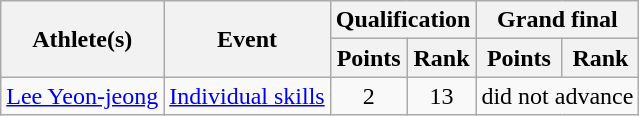<table class="wikitable">
<tr>
<th rowspan="2">Athlete(s)</th>
<th rowspan="2">Event</th>
<th colspan="2">Qualification</th>
<th colspan="2">Grand final</th>
</tr>
<tr>
<th>Points</th>
<th>Rank</th>
<th>Points</th>
<th>Rank</th>
</tr>
<tr>
<td><a href='#'>Lee Yeon-jeong</a></td>
<td><a href='#'>Individual skills</a></td>
<td align="center">2</td>
<td align="center">13</td>
<td align="center" colspan=2>did not advance</td>
</tr>
</table>
